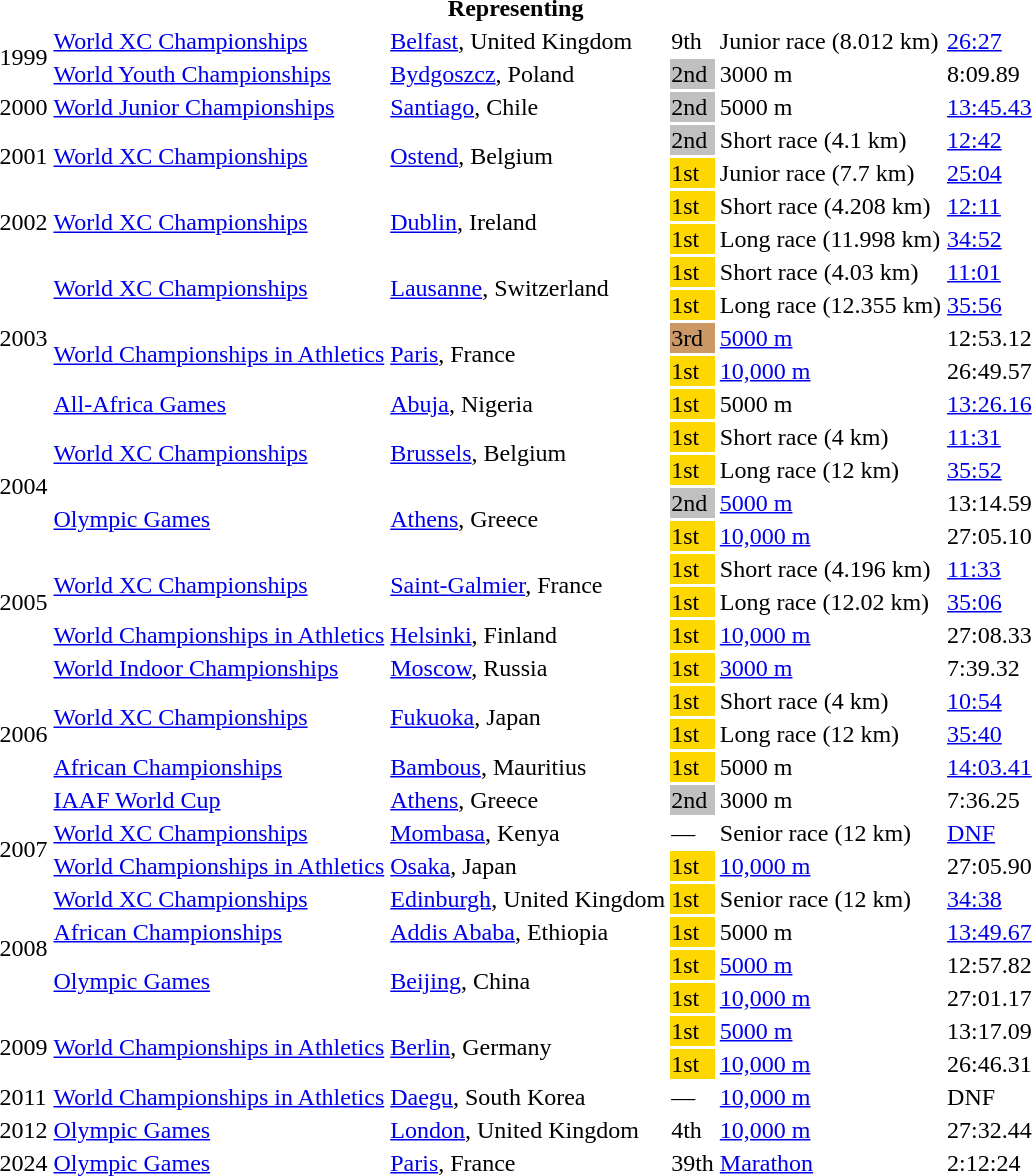<table>
<tr>
<th colspan="6">Representing </th>
</tr>
<tr>
<td rowspan=2>1999</td>
<td><a href='#'>World XC Championships</a></td>
<td><a href='#'>Belfast</a>, United Kingdom</td>
<td>9th</td>
<td>Junior race (8.012 km)</td>
<td><a href='#'>26:27</a></td>
</tr>
<tr>
<td><a href='#'>World Youth Championships</a></td>
<td><a href='#'>Bydgoszcz</a>, Poland</td>
<td style="background:silver;">2nd</td>
<td>3000 m</td>
<td>8:09.89</td>
</tr>
<tr>
<td>2000</td>
<td><a href='#'>World Junior Championships</a></td>
<td><a href='#'>Santiago</a>, Chile</td>
<td style="background:silver;">2nd</td>
<td>5000 m</td>
<td><a href='#'>13:45.43</a></td>
</tr>
<tr>
<td rowspan=2>2001</td>
<td rowspan=2><a href='#'>World XC Championships</a></td>
<td rowspan=2><a href='#'>Ostend</a>, Belgium</td>
<td style="background:silver;">2nd</td>
<td>Short race (4.1 km)</td>
<td><a href='#'>12:42</a></td>
</tr>
<tr>
<td bgcolor=gold>1st</td>
<td>Junior race (7.7 km)</td>
<td><a href='#'>25:04</a></td>
</tr>
<tr>
<td rowspan=2>2002</td>
<td rowspan=2><a href='#'>World XC Championships</a></td>
<td rowspan=2><a href='#'>Dublin</a>, Ireland</td>
<td bgcolor=gold>1st</td>
<td>Short race (4.208 km)</td>
<td><a href='#'>12:11</a></td>
</tr>
<tr>
<td bgcolor=gold>1st</td>
<td>Long race (11.998 km)</td>
<td><a href='#'>34:52</a></td>
</tr>
<tr>
<td rowspan=5>2003</td>
<td rowspan=2><a href='#'>World XC Championships</a></td>
<td rowspan=2><a href='#'>Lausanne</a>, Switzerland</td>
<td bgcolor=gold>1st</td>
<td>Short race (4.03 km)</td>
<td><a href='#'>11:01</a></td>
</tr>
<tr>
<td bgcolor=gold>1st</td>
<td>Long race (12.355 km)</td>
<td><a href='#'>35:56</a></td>
</tr>
<tr>
<td rowspan=2><a href='#'>World Championships in Athletics</a></td>
<td rowspan=2><a href='#'>Paris</a>, France</td>
<td style="background:#c96;">3rd</td>
<td><a href='#'>5000 m</a></td>
<td>12:53.12</td>
</tr>
<tr>
<td bgcolor=gold>1st</td>
<td><a href='#'>10,000 m</a></td>
<td>26:49.57</td>
</tr>
<tr>
<td><a href='#'>All-Africa Games</a></td>
<td><a href='#'>Abuja</a>, Nigeria</td>
<td bgcolor=gold>1st</td>
<td>5000 m</td>
<td><a href='#'>13:26.16</a></td>
</tr>
<tr>
<td rowspan=4>2004</td>
<td rowspan=2><a href='#'>World XC Championships</a></td>
<td rowspan=2><a href='#'>Brussels</a>, Belgium</td>
<td bgcolor=gold>1st</td>
<td>Short race (4 km)</td>
<td><a href='#'>11:31</a></td>
</tr>
<tr>
<td bgcolor=gold>1st</td>
<td>Long race (12 km)</td>
<td><a href='#'>35:52</a></td>
</tr>
<tr>
<td rowspan=2><a href='#'>Olympic Games</a></td>
<td rowspan=2><a href='#'>Athens</a>, Greece</td>
<td style="background:silver;">2nd</td>
<td><a href='#'>5000 m</a></td>
<td>13:14.59</td>
</tr>
<tr>
<td bgcolor=gold>1st</td>
<td><a href='#'>10,000 m</a></td>
<td>27:05.10</td>
</tr>
<tr>
<td rowspan=3>2005</td>
<td rowspan=2><a href='#'>World XC Championships</a></td>
<td rowspan=2><a href='#'>Saint-Galmier</a>, France</td>
<td bgcolor=gold>1st</td>
<td>Short race (4.196 km)</td>
<td><a href='#'>11:33</a></td>
</tr>
<tr>
<td bgcolor=gold>1st</td>
<td>Long race (12.02 km)</td>
<td><a href='#'>35:06</a></td>
</tr>
<tr>
<td><a href='#'>World Championships in Athletics</a></td>
<td><a href='#'>Helsinki</a>, Finland</td>
<td bgcolor=gold>1st</td>
<td><a href='#'>10,000 m</a></td>
<td>27:08.33</td>
</tr>
<tr>
<td rowspan=5>2006</td>
<td><a href='#'>World Indoor Championships</a></td>
<td><a href='#'>Moscow</a>, Russia</td>
<td bgcolor=gold>1st</td>
<td><a href='#'>3000 m</a></td>
<td>7:39.32</td>
</tr>
<tr>
<td rowspan=2><a href='#'>World XC Championships</a></td>
<td rowspan=2><a href='#'>Fukuoka</a>, Japan</td>
<td bgcolor=gold>1st</td>
<td>Short race (4 km)</td>
<td><a href='#'>10:54</a></td>
</tr>
<tr>
<td bgcolor=gold>1st</td>
<td>Long race (12 km)</td>
<td><a href='#'>35:40</a></td>
</tr>
<tr>
<td><a href='#'>African Championships</a></td>
<td><a href='#'>Bambous</a>, Mauritius</td>
<td bgcolor=gold>1st</td>
<td>5000 m</td>
<td><a href='#'>14:03.41</a></td>
</tr>
<tr>
<td><a href='#'>IAAF World Cup</a></td>
<td><a href='#'>Athens</a>, Greece</td>
<td style="background:silver;">2nd</td>
<td>3000 m</td>
<td>7:36.25</td>
</tr>
<tr>
<td rowspan=2>2007</td>
<td><a href='#'>World XC Championships</a></td>
<td><a href='#'>Mombasa</a>, Kenya</td>
<td>—</td>
<td>Senior race (12 km)</td>
<td><a href='#'>DNF</a></td>
</tr>
<tr>
<td><a href='#'>World Championships in Athletics</a></td>
<td><a href='#'>Osaka</a>, Japan</td>
<td bgcolor=gold>1st</td>
<td><a href='#'>10,000 m</a></td>
<td>27:05.90</td>
</tr>
<tr>
<td rowspan=4>2008</td>
<td><a href='#'>World XC Championships</a></td>
<td><a href='#'>Edinburgh</a>, United Kingdom</td>
<td bgcolor=gold>1st</td>
<td>Senior race (12 km)</td>
<td><a href='#'>34:38</a></td>
</tr>
<tr>
<td><a href='#'>African Championships</a></td>
<td><a href='#'>Addis Ababa</a>, Ethiopia</td>
<td bgcolor=gold>1st</td>
<td>5000 m</td>
<td><a href='#'>13:49.67</a></td>
</tr>
<tr>
<td rowspan=2><a href='#'>Olympic Games</a></td>
<td rowspan=2><a href='#'>Beijing</a>, China</td>
<td bgcolor=gold>1st</td>
<td><a href='#'>5000 m</a></td>
<td>12:57.82</td>
</tr>
<tr>
<td bgcolor=gold>1st</td>
<td><a href='#'>10,000 m</a></td>
<td>27:01.17</td>
</tr>
<tr>
<td rowspan=2>2009</td>
<td rowspan=2><a href='#'>World Championships in Athletics</a></td>
<td rowspan=2><a href='#'>Berlin</a>, Germany</td>
<td bgcolor=gold>1st</td>
<td><a href='#'>5000 m</a></td>
<td>13:17.09</td>
</tr>
<tr>
<td bgcolor=gold>1st</td>
<td><a href='#'>10,000 m</a></td>
<td>26:46.31</td>
</tr>
<tr>
<td>2011</td>
<td><a href='#'>World Championships in Athletics</a></td>
<td><a href='#'>Daegu</a>, South Korea</td>
<td>—</td>
<td><a href='#'>10,000 m</a></td>
<td>DNF</td>
</tr>
<tr>
<td>2012</td>
<td><a href='#'>Olympic Games</a></td>
<td><a href='#'>London</a>, United Kingdom</td>
<td>4th</td>
<td><a href='#'>10,000 m</a></td>
<td>27:32.44</td>
</tr>
<tr>
<td>2024</td>
<td><a href='#'>Olympic Games</a></td>
<td><a href='#'>Paris</a>, France</td>
<td>39th</td>
<td><a href='#'>Marathon</a></td>
<td>2:12:24</td>
</tr>
</table>
